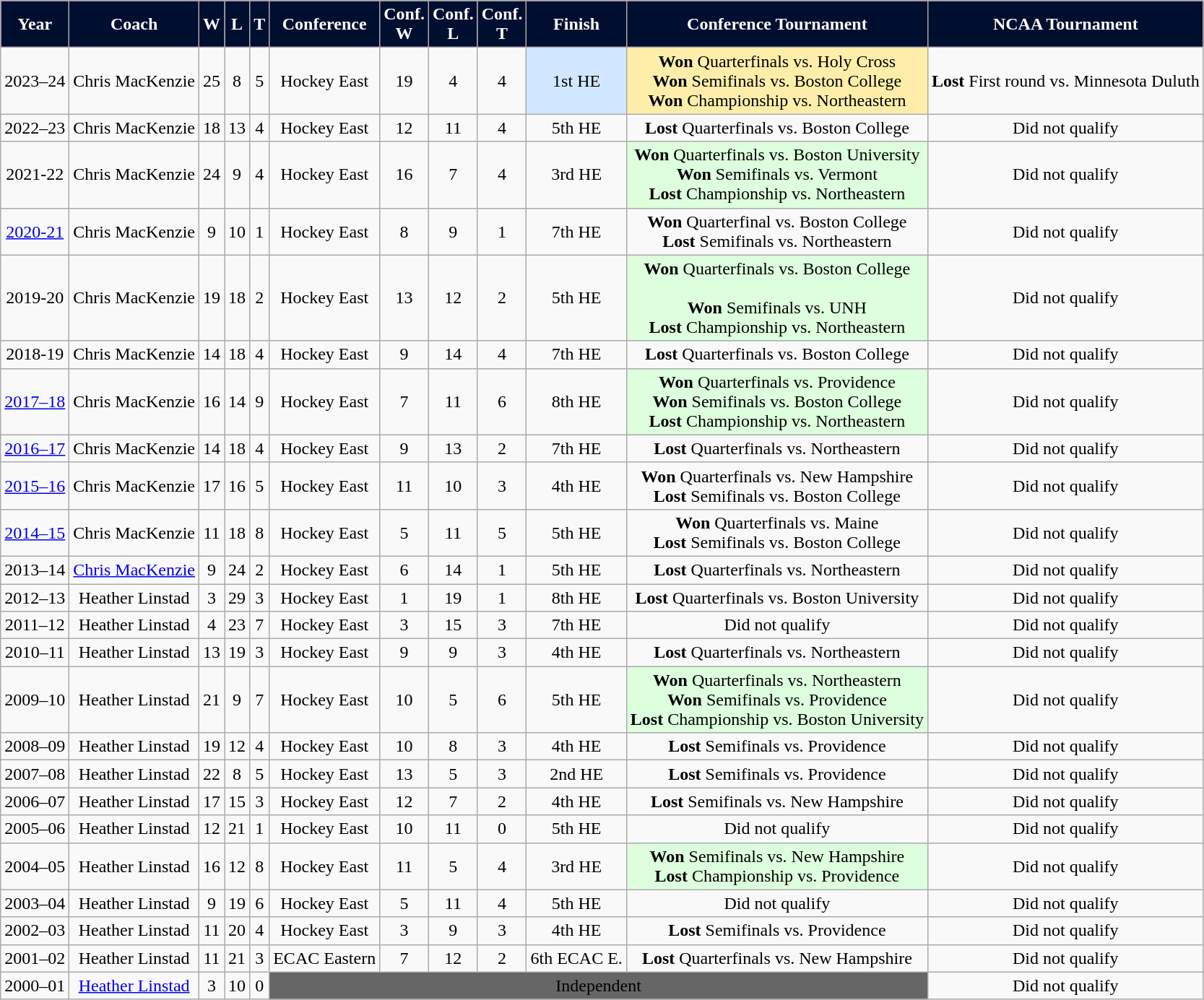<table class="wikitable">
<tr style="text-align:center; background:#000E2F; color:white;">
<td><strong>Year</strong></td>
<td><strong>Coach</strong></td>
<td><strong>W</strong></td>
<td><strong>L</strong></td>
<td><strong>T</strong></td>
<td><strong>Conference</strong></td>
<td><strong>Conf. <br> W</strong></td>
<td><strong>Conf. <br> L</strong></td>
<td><strong>Conf. <br> T</strong></td>
<td><strong>Finish</strong></td>
<td><strong>Conference Tournament</strong></td>
<td><strong>NCAA Tournament</strong></td>
</tr>
<tr align="center" bgcolor="">
<td>2023–24</td>
<td>Chris MacKenzie</td>
<td>25</td>
<td>8</td>
<td>5</td>
<td>Hockey East</td>
<td>19</td>
<td>4</td>
<td>4</td>
<td style="background: #d0e7ff;">1st HE</td>
<td style="background: #ffeeaa;"><strong>Won</strong> Quarterfinals vs. Holy Cross  <br><strong>Won</strong> Semifinals vs. Boston College  <br><strong>Won</strong> Championship vs. Northeastern </td>
<td><strong>Lost</strong> First round vs. Minnesota Duluth </td>
</tr>
<tr align="center" bgcolor="">
<td>2022–23</td>
<td>Chris MacKenzie</td>
<td>18</td>
<td>13</td>
<td>4</td>
<td>Hockey East</td>
<td>12</td>
<td>11</td>
<td>4</td>
<td>5th HE</td>
<td><strong>Lost</strong> Quarterfinals vs. Boston College </td>
<td>Did not qualify</td>
</tr>
<tr align="center" bgcolor="">
<td>2021-22</td>
<td>Chris MacKenzie</td>
<td>24</td>
<td>9</td>
<td>4</td>
<td>Hockey East</td>
<td>16</td>
<td>7</td>
<td>4</td>
<td>3rd HE</td>
<td style="background: #ddffdd;"><strong>Won</strong> Quarterfinals vs. Boston University  <br> <strong>Won</strong> Semifinals vs. Vermont  <br><strong>Lost</strong> Championship vs. Northeastern </td>
<td>Did not qualify</td>
</tr>
<tr align="center" bgcolor="">
<td><a href='#'>2020-21</a></td>
<td>Chris MacKenzie</td>
<td>9</td>
<td>10</td>
<td>1</td>
<td>Hockey East</td>
<td>8</td>
<td>9</td>
<td>1</td>
<td>7th HE</td>
<td><strong>Won</strong> Quarterfinal vs. Boston College <br><strong>Lost</strong> Semifinals vs. Northeastern </td>
<td>Did not qualify</td>
</tr>
<tr align="center" bgcolor="">
<td>2019-20</td>
<td>Chris MacKenzie</td>
<td>19</td>
<td>18</td>
<td>2</td>
<td>Hockey East</td>
<td>13</td>
<td>12</td>
<td>2</td>
<td>5th HE</td>
<td style="background: #ddffdd;"><strong>Won</strong> Quarterfinals vs. Boston College <br><br><strong>Won</strong> Semifinals vs. UNH <br><strong>Lost</strong> Championship vs. Northeastern </td>
<td>Did not qualify</td>
</tr>
<tr align="center" bgcolor="">
<td>2018-19</td>
<td>Chris MacKenzie</td>
<td>14</td>
<td>18</td>
<td>4</td>
<td>Hockey East</td>
<td>9</td>
<td>14</td>
<td>4</td>
<td>7th HE</td>
<td><strong>Lost</strong> Quarterfinals vs. Boston College </td>
<td>Did not qualify</td>
</tr>
<tr align="center" bgcolor="">
<td><a href='#'>2017–18</a></td>
<td>Chris MacKenzie</td>
<td>16</td>
<td>14</td>
<td>9</td>
<td>Hockey East</td>
<td>7</td>
<td>11</td>
<td>6</td>
<td>8th HE</td>
<td style="background: #ddffdd;"><strong>Won</strong> Quarterfinals vs. Providence  <br> <strong>Won</strong> Semifinals vs. Boston College  <br> <strong>Lost</strong> Championship vs. Northeastern </td>
<td>Did not qualify</td>
</tr>
<tr align="center" bgcolor="">
<td><a href='#'>2016–17</a></td>
<td>Chris MacKenzie</td>
<td>14</td>
<td>18</td>
<td>4</td>
<td>Hockey East</td>
<td>9</td>
<td>13</td>
<td>2</td>
<td>7th HE</td>
<td><strong>Lost</strong> Quarterfinals vs. Northeastern </td>
<td>Did not qualify</td>
</tr>
<tr align="center" bgcolor="">
<td><a href='#'>2015–16</a></td>
<td>Chris MacKenzie</td>
<td>17</td>
<td>16</td>
<td>5</td>
<td>Hockey East</td>
<td>11</td>
<td>10</td>
<td>3</td>
<td>4th HE</td>
<td><strong>Won</strong> Quarterfinals vs. New Hampshire  <br> <strong>Lost</strong> Semifinals vs. Boston College </td>
<td>Did not qualify</td>
</tr>
<tr align="center" bgcolor="">
<td><a href='#'>2014–15</a></td>
<td>Chris MacKenzie</td>
<td>11</td>
<td>18</td>
<td>8</td>
<td>Hockey East</td>
<td>5</td>
<td>11</td>
<td>5</td>
<td>5th HE</td>
<td><strong>Won</strong> Quarterfinals vs. Maine  <br> <strong>Lost</strong> Semifinals vs. Boston College </td>
<td>Did not qualify</td>
</tr>
<tr align="center" bgcolor="">
<td>2013–14</td>
<td><a href='#'>Chris MacKenzie</a></td>
<td>9</td>
<td>24</td>
<td>2</td>
<td>Hockey East</td>
<td>6</td>
<td>14</td>
<td>1</td>
<td>5th HE</td>
<td><strong>Lost</strong> Quarterfinals vs. Northeastern </td>
<td>Did not qualify</td>
</tr>
<tr align="center" bgcolor="">
<td>2012–13</td>
<td>Heather Linstad</td>
<td>3</td>
<td>29</td>
<td>3</td>
<td>Hockey East</td>
<td>1</td>
<td>19</td>
<td>1</td>
<td>8th HE</td>
<td><strong>Lost</strong> Quarterfinals vs. Boston University </td>
<td>Did not qualify</td>
</tr>
<tr align="center" bgcolor="">
<td>2011–12</td>
<td>Heather Linstad</td>
<td>4</td>
<td>23</td>
<td>7</td>
<td>Hockey East</td>
<td>3</td>
<td>15</td>
<td>3</td>
<td>7th HE</td>
<td>Did not qualify</td>
<td>Did not qualify</td>
</tr>
<tr align="center" bgcolor="">
<td>2010–11</td>
<td>Heather Linstad</td>
<td>13</td>
<td>19</td>
<td>3</td>
<td>Hockey East</td>
<td>9</td>
<td>9</td>
<td>3</td>
<td>4th HE</td>
<td><strong>Lost</strong> Quarterfinals vs. Northeastern </td>
<td>Did not qualify</td>
</tr>
<tr align="center" bgcolor="">
<td>2009–10</td>
<td>Heather Linstad</td>
<td>21</td>
<td>9</td>
<td>7</td>
<td>Hockey East</td>
<td>10</td>
<td>5</td>
<td>6</td>
<td>5th HE</td>
<td style="background: #ddffdd;"><strong>Won</strong> Quarterfinals vs. Northeastern  <br> <strong>Won</strong> Semifinals vs. Providence  <br> <strong>Lost</strong> Championship vs. Boston University </td>
<td>Did not qualify</td>
</tr>
<tr align="center" bgcolor="">
<td>2008–09</td>
<td>Heather Linstad</td>
<td>19</td>
<td>12</td>
<td>4</td>
<td>Hockey East</td>
<td>10</td>
<td>8</td>
<td>3</td>
<td>4th HE</td>
<td><strong>Lost</strong> Semifinals vs. Providence </td>
<td>Did not qualify</td>
</tr>
<tr align="center" bgcolor="">
<td>2007–08</td>
<td>Heather Linstad</td>
<td>22</td>
<td>8</td>
<td>5</td>
<td>Hockey East</td>
<td>13</td>
<td>5</td>
<td>3</td>
<td>2nd HE</td>
<td><strong>Lost</strong> Semifinals vs. Providence </td>
<td>Did not qualify</td>
</tr>
<tr align="center" bgcolor="">
<td>2006–07</td>
<td>Heather Linstad</td>
<td>17</td>
<td>15</td>
<td>3</td>
<td>Hockey East</td>
<td>12</td>
<td>7</td>
<td>2</td>
<td>4th HE</td>
<td><strong>Lost</strong> Semifinals vs. New Hampshire </td>
<td>Did not qualify</td>
</tr>
<tr align="center" bgcolor="">
<td>2005–06</td>
<td>Heather Linstad</td>
<td>12</td>
<td>21</td>
<td>1</td>
<td>Hockey East</td>
<td>10</td>
<td>11</td>
<td>0</td>
<td>5th HE</td>
<td>Did not qualify</td>
<td>Did not qualify</td>
</tr>
<tr align="center" bgcolor="">
<td>2004–05</td>
<td>Heather Linstad</td>
<td>16</td>
<td>12</td>
<td>8</td>
<td>Hockey East</td>
<td>11</td>
<td>5</td>
<td>4</td>
<td>3rd HE</td>
<td style="background: #ddffdd;"><strong>Won</strong> Semifinals vs. New Hampshire  <br> <strong>Lost</strong> Championship vs. Providence </td>
<td>Did not qualify</td>
</tr>
<tr align="center" bgcolor="">
<td>2003–04</td>
<td>Heather Linstad</td>
<td>9</td>
<td>19</td>
<td>6</td>
<td>Hockey East</td>
<td>5</td>
<td>11</td>
<td>4</td>
<td>5th HE</td>
<td>Did not qualify</td>
<td>Did not qualify</td>
</tr>
<tr align="center" bgcolor="">
<td>2002–03</td>
<td>Heather Linstad</td>
<td>11</td>
<td>20</td>
<td>4</td>
<td>Hockey East</td>
<td>3</td>
<td>9</td>
<td>3</td>
<td>4th HE</td>
<td><strong>Lost</strong> Semifinals vs. Providence </td>
<td>Did not qualify</td>
</tr>
<tr align="center" bgcolor="">
<td>2001–02</td>
<td>Heather Linstad</td>
<td>11</td>
<td>21</td>
<td>3</td>
<td>ECAC Eastern</td>
<td>7</td>
<td>12</td>
<td>2</td>
<td>6th ECAC E.</td>
<td><strong>Lost</strong> Quarterfinals vs. New Hampshire </td>
<td>Did not qualify</td>
</tr>
<tr align="center" bgcolor="">
<td>2000–01</td>
<td><a href='#'>Heather Linstad</a></td>
<td>3</td>
<td>10</td>
<td>0</td>
<td colspan="6;" style="background: #666666;">Independent</td>
<td>Did not qualify</td>
</tr>
</table>
